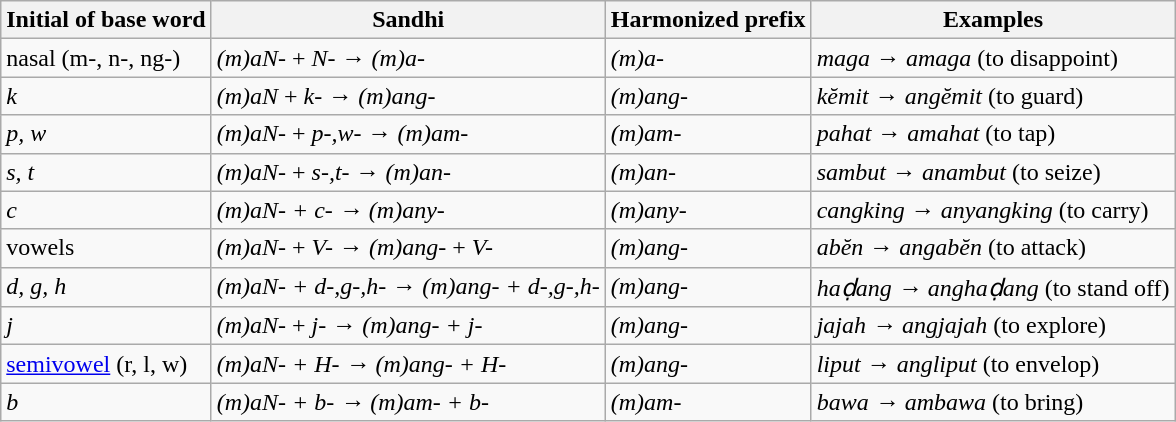<table class="wikitable">
<tr>
<th>Initial of base word</th>
<th>Sandhi</th>
<th>Harmonized prefix</th>
<th>Examples</th>
</tr>
<tr>
<td>nasal (m-, n-, ng-)</td>
<td><em>(m)aN-</em> + <em>N-</em> → <em>(m)a-</em></td>
<td><em>(m)a-</em></td>
<td><em>maga</em> → <em>amaga</em> (to disappoint)</td>
</tr>
<tr>
<td><em>k</em></td>
<td><em>(m)aN</em> + <em>k-</em> → <em>(m)ang-</em></td>
<td><em>(m)ang-</em></td>
<td><em>kĕmit</em> → <em>angĕmit</em> (to guard)</td>
</tr>
<tr>
<td><em>p, w</em></td>
<td><em>(m)aN-</em> + <em>p-,w-</em> → <em>(m)am-</em></td>
<td><em>(m)am-</em></td>
<td><em>pahat</em> → <em>amahat</em> (to tap)</td>
</tr>
<tr>
<td><em>s, t</em></td>
<td><em>(m)aN-</em> + <em>s-,t-</em> → <em>(m)an-</em></td>
<td><em>(m)an-</em></td>
<td><em>sambut</em> → <em>anambut</em> (to seize)</td>
</tr>
<tr>
<td><em>c</em></td>
<td><em>(m)aN- + c- → (m)any-</em></td>
<td><em>(m)any-</em></td>
<td><em>cangking</em> → <em>anyangking</em> (to carry)</td>
</tr>
<tr>
<td>vowels</td>
<td><em>(m)aN-</em> + <em>V-</em> → <em>(m)ang</em>- + <em>V-</em></td>
<td><em>(m)ang-</em></td>
<td><em>abĕn</em> → <em>angabĕn</em> (to attack)</td>
</tr>
<tr>
<td><em>d, g, h</em></td>
<td><em>(m)aN- + d-,g-,h-</em> → <em>(m)ang- + d-,g-,h-</em></td>
<td><em>(m)ang-</em></td>
<td><em>haḍang</em> <em>→</em> <em>anghaḍang</em> (to stand off)</td>
</tr>
<tr>
<td><em>j</em></td>
<td><em>(m)aN-</em> + <em>j-</em> → <em>(m)ang- + j-</em></td>
<td><em>(m)ang-</em></td>
<td><em>jajah → angjajah</em> (to explore)</td>
</tr>
<tr>
<td><a href='#'>semivowel</a> (r, l, w)</td>
<td><em>(m)aN- + H- → (m)ang- + H-</em></td>
<td><em>(m)ang-</em></td>
<td><em>liput</em> → <em>angliput</em> (to envelop)</td>
</tr>
<tr>
<td><em>b</em></td>
<td><em>(m)aN- + b- → (m)am- + b-</em></td>
<td><em>(m)am-</em></td>
<td><em>bawa → ambawa</em> (to bring)</td>
</tr>
</table>
